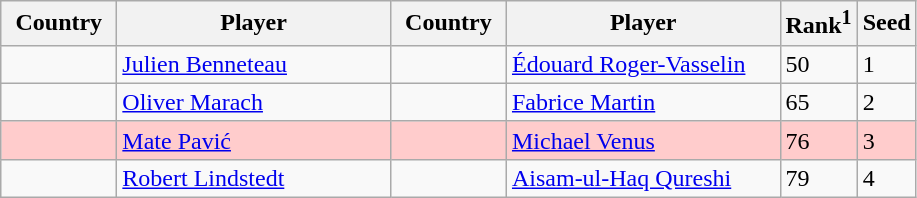<table class="sortable wikitable">
<tr>
<th width="70">Country</th>
<th width="175">Player</th>
<th width="70">Country</th>
<th width="175">Player</th>
<th>Rank<sup>1</sup></th>
<th>Seed</th>
</tr>
<tr>
<td></td>
<td><a href='#'>Julien Benneteau</a></td>
<td></td>
<td><a href='#'>Édouard Roger-Vasselin</a></td>
<td>50</td>
<td>1</td>
</tr>
<tr>
<td></td>
<td><a href='#'>Oliver Marach</a></td>
<td></td>
<td><a href='#'>Fabrice Martin</a></td>
<td>65</td>
<td>2</td>
</tr>
<tr style="background:#fcc;">
<td></td>
<td><a href='#'>Mate Pavić</a></td>
<td></td>
<td><a href='#'>Michael Venus</a></td>
<td>76</td>
<td>3</td>
</tr>
<tr>
<td></td>
<td><a href='#'>Robert Lindstedt</a></td>
<td></td>
<td><a href='#'>Aisam-ul-Haq Qureshi</a></td>
<td>79</td>
<td>4</td>
</tr>
</table>
